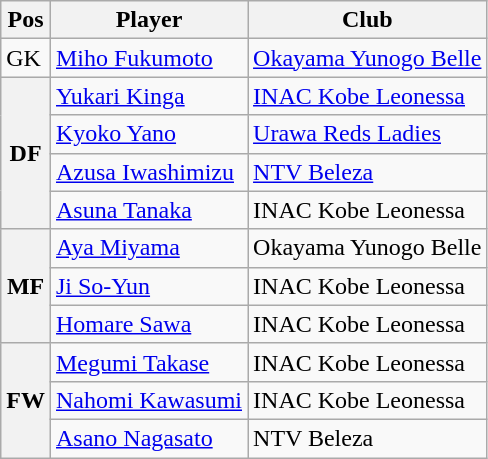<table class="wikitable">
<tr>
<th>Pos</th>
<th>Player</th>
<th>Club</th>
</tr>
<tr>
<td>GK</td>
<td> <a href='#'>Miho Fukumoto</a></td>
<td><a href='#'>Okayama Yunogo Belle</a></td>
</tr>
<tr>
<th rowspan=4>DF</th>
<td> <a href='#'>Yukari Kinga</a></td>
<td><a href='#'>INAC Kobe Leonessa</a></td>
</tr>
<tr>
<td> <a href='#'>Kyoko Yano</a></td>
<td><a href='#'>Urawa Reds Ladies</a></td>
</tr>
<tr>
<td> <a href='#'>Azusa Iwashimizu</a></td>
<td><a href='#'>NTV Beleza</a></td>
</tr>
<tr>
<td> <a href='#'>Asuna Tanaka</a></td>
<td>INAC Kobe Leonessa</td>
</tr>
<tr>
<th rowspan=3>MF</th>
<td> <a href='#'>Aya Miyama</a></td>
<td>Okayama Yunogo Belle</td>
</tr>
<tr>
<td> <a href='#'>Ji So-Yun</a></td>
<td>INAC Kobe Leonessa</td>
</tr>
<tr>
<td> <a href='#'>Homare Sawa</a></td>
<td>INAC Kobe Leonessa</td>
</tr>
<tr>
<th rowspan=3>FW</th>
<td> <a href='#'>Megumi Takase</a></td>
<td>INAC Kobe Leonessa</td>
</tr>
<tr>
<td> <a href='#'>Nahomi Kawasumi</a></td>
<td>INAC Kobe Leonessa</td>
</tr>
<tr>
<td> <a href='#'>Asano Nagasato</a></td>
<td>NTV Beleza</td>
</tr>
</table>
